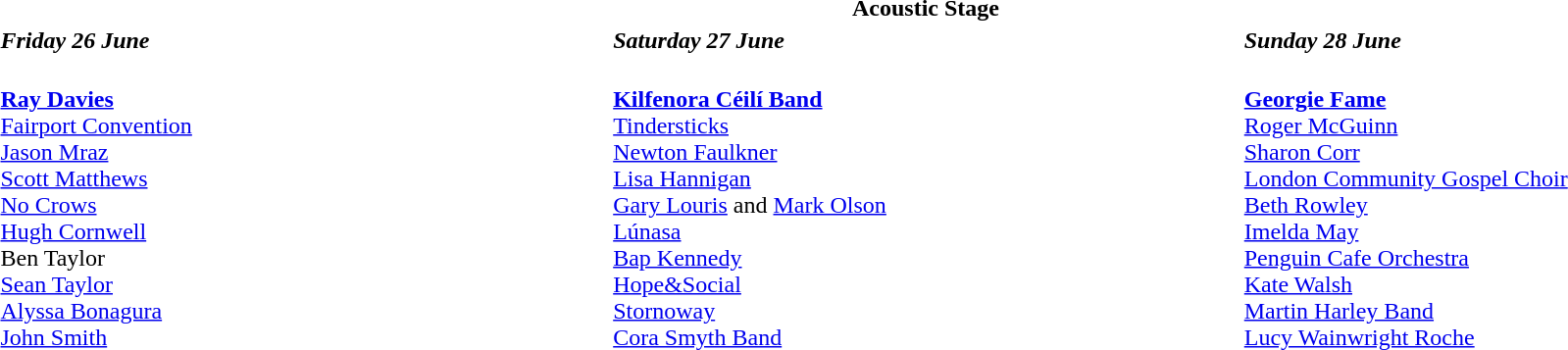<table class="collapsible collapsed" style="width:100%;">
<tr>
<th colspan=3>Acoustic Stage</th>
</tr>
<tr>
<td style="width:33%;"><strong><em>Friday 26 June</em></strong></td>
<td style="width:34%;"><strong><em>Saturday 27 June</em></strong></td>
<td style="width:33%;"><strong><em>Sunday 28 June</em></strong></td>
</tr>
<tr valign="top">
<td><br><strong><a href='#'>Ray Davies</a></strong><br><a href='#'>Fairport Convention</a><br><a href='#'>Jason Mraz</a><br><a href='#'>Scott Matthews</a><br><a href='#'>No Crows</a><br><a href='#'>Hugh Cornwell</a><br>Ben Taylor<br><a href='#'>Sean Taylor</a><br><a href='#'>Alyssa Bonagura</a><br><a href='#'>John Smith</a></td>
<td><br><strong><a href='#'>Kilfenora Céilí Band</a></strong><br><a href='#'>Tindersticks</a><br><a href='#'>Newton Faulkner</a><br><a href='#'>Lisa Hannigan</a><br><a href='#'>Gary Louris</a> and <a href='#'>Mark Olson</a><br><a href='#'>Lúnasa</a><br><a href='#'>Bap Kennedy</a><br><a href='#'>Hope&Social</a><br><a href='#'>Stornoway</a><br><a href='#'>Cora Smyth Band</a></td>
<td><br><strong><a href='#'>Georgie Fame</a></strong><br><a href='#'>Roger McGuinn</a><br><a href='#'>Sharon Corr</a><br><a href='#'>London Community Gospel Choir</a><br><a href='#'>Beth Rowley</a><br><a href='#'>Imelda May</a><br><a href='#'>Penguin Cafe Orchestra</a><br><a href='#'>Kate Walsh</a><br><a href='#'>Martin Harley Band</a><br><a href='#'>Lucy Wainwright Roche</a></td>
</tr>
</table>
